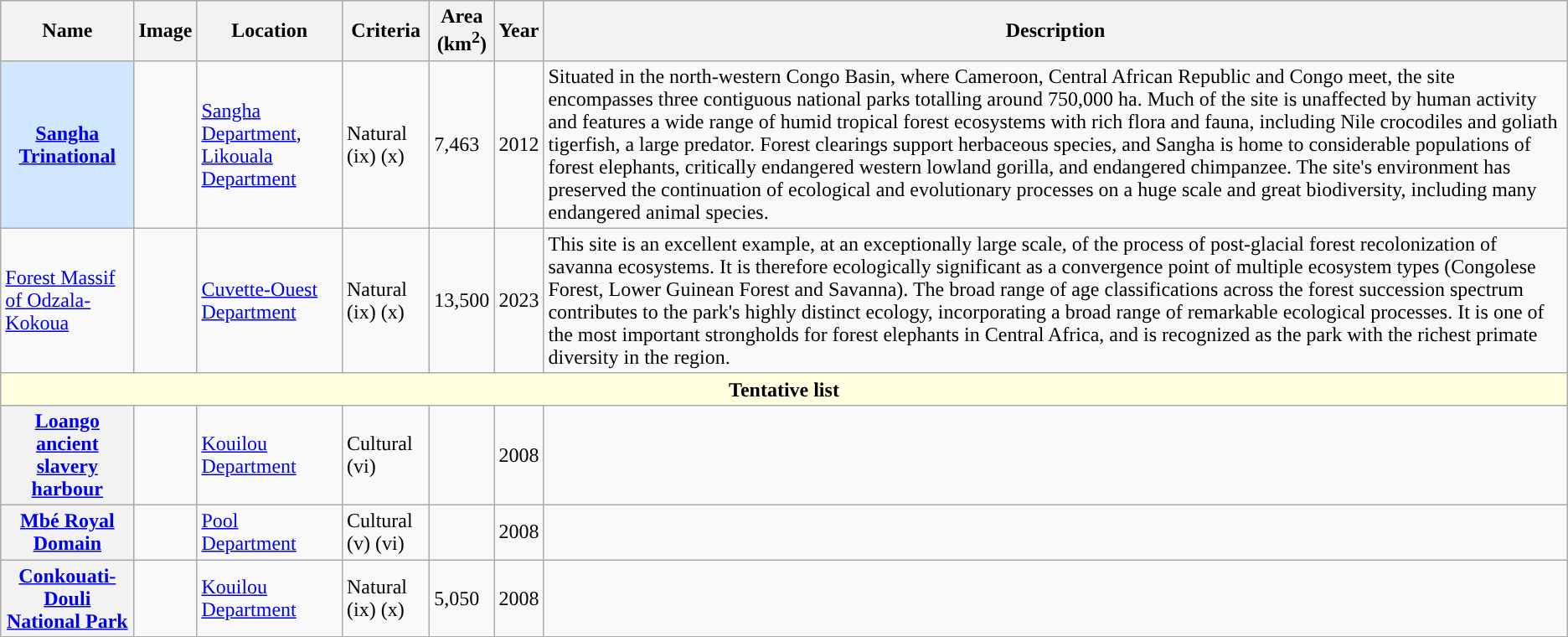<table class="wikitable">
<tr>
<th>Name</th>
<th>Image</th>
<th>Location</th>
<th>Criteria</th>
<th>Area<br>(km<sup>2</sup>)</th>
<th>Year</th>
<th>Description</th>
</tr>
<tr>
<th scope="row" style="background:#D0E7FF"><a href='#'>Sangha Trinational</a></th>
<td></td>
<td><a href='#'>Sangha Department</a>, <a href='#'>Likouala Department</a></td>
<td>Natural (ix) (x)</td>
<td>7,463</td>
<td>2012</td>
<td>Situated in the north-western Congo Basin, where Cameroon, Central African Republic and Congo meet, the site encompasses three contiguous national parks totalling around 750,000 ha. Much of the site is unaffected by human activity and features a wide range of humid tropical forest ecosystems with rich flora and fauna, including Nile crocodiles and goliath tigerfish, a large predator. Forest clearings support herbaceous species, and Sangha is home to considerable populations of forest elephants, critically endangered western lowland gorilla, and endangered chimpanzee. The site's environment has preserved the continuation of ecological and evolutionary processes on a huge scale and great biodiversity, including many endangered animal species.</td>
</tr>
<tr>
<td><a href='#'>Forest Massif of Odzala-Kokoua</a></td>
<td></td>
<td><a href='#'>Cuvette-Ouest Department</a></td>
<td>Natural (ix) (x)</td>
<td>13,500</td>
<td>2023</td>
<td>This site is an excellent example, at an exceptionally large scale, of the process of post-glacial forest recolonization of savanna ecosystems. It is therefore ecologically significant as a convergence point of multiple ecosystem types (Congolese Forest, Lower Guinean Forest and Savanna). The broad range of age classifications across the forest succession spectrum contributes to the park's highly distinct ecology, incorporating a broad range of remarkable ecological processes. It is one of the most important strongholds for forest elephants in Central Africa, and is recognized as the park with the richest primate diversity in the region.</td>
</tr>
<tr>
<th colspan=7 style="background:#FFFFE0;">Tentative list</th>
</tr>
<tr>
<th scope="row"><a href='#'>Loango ancient slavery harbour</a></th>
<td></td>
<td><a href='#'>Kouilou Department</a></td>
<td>Cultural (vi)</td>
<td></td>
<td align="center">2008</td>
<td></td>
</tr>
<tr>
<th scope="row"><a href='#'>Mbé Royal Domain</a></th>
<td></td>
<td><a href='#'>Pool Department</a></td>
<td>Cultural (v) (vi)</td>
<td></td>
<td align="center">2008</td>
<td></td>
</tr>
<tr>
<th scope="row"><a href='#'>Conkouati-Douli National Park</a></th>
<td></td>
<td><a href='#'>Kouilou Department</a></td>
<td>Natural (ix) (x)</td>
<td>5,050</td>
<td align="center">2008</td>
<td></td>
</tr>
</table>
